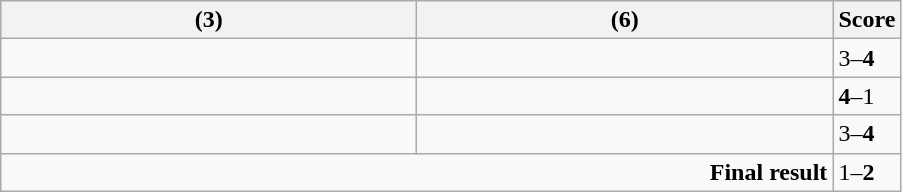<table class="wikitable">
<tr>
<th width=270> (3)</th>
<th width=270> (6)</th>
<th>Score</th>
</tr>
<tr>
<td></td>
<td></td>
<td>3–<strong>4</strong></td>
</tr>
<tr>
<td></td>
<td></td>
<td><strong>4</strong>–1</td>
</tr>
<tr>
<td></td>
<td></td>
<td>3–<strong>4</strong></td>
</tr>
<tr>
<td colspan="2" align="right"><strong>Final result</strong></td>
<td>1–<strong>2</strong></td>
</tr>
</table>
